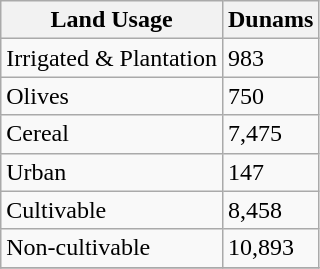<table class="wikitable">
<tr>
<th>Land Usage</th>
<th>Dunams</th>
</tr>
<tr>
<td>Irrigated & Plantation</td>
<td>983</td>
</tr>
<tr>
<td>Olives</td>
<td>750</td>
</tr>
<tr>
<td>Cereal</td>
<td>7,475</td>
</tr>
<tr>
<td>Urban</td>
<td>147</td>
</tr>
<tr>
<td>Cultivable</td>
<td>8,458</td>
</tr>
<tr>
<td>Non-cultivable</td>
<td>10,893</td>
</tr>
<tr>
</tr>
</table>
